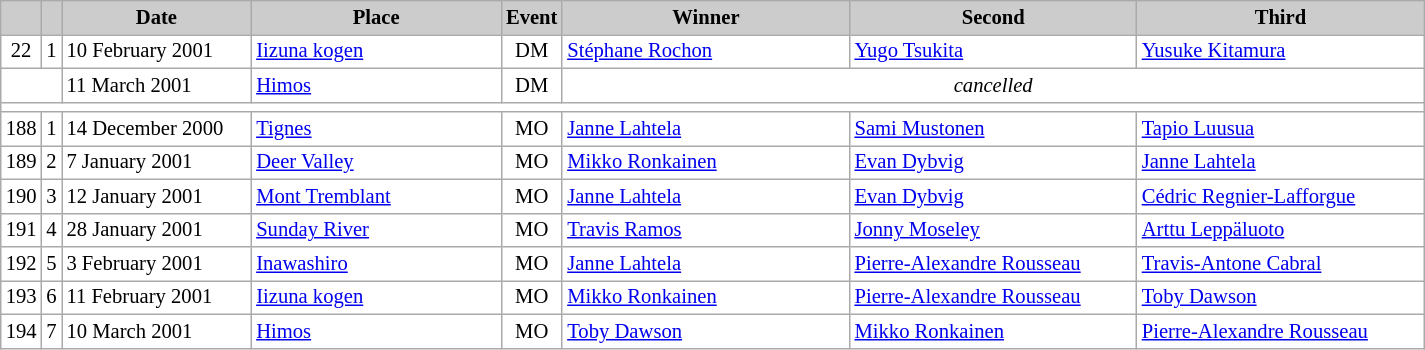<table class="wikitable plainrowheaders" style="background:#fff; font-size:86%; line-height:16px; border:grey solid 1px; border-collapse:collapse;">
<tr style="background:#ccc; text-align:center;">
<th scope="col" style="background:#ccc; width=20 px;"></th>
<th scope="col" style="background:#ccc; width=30 px;"></th>
<th scope="col" style="background:#ccc; width:120px;">Date</th>
<th scope="col" style="background:#ccc; width:160px;">Place</th>
<th scope="col" style="background:#ccc; width:15px;">Event</th>
<th scope="col" style="background:#ccc; width:185px;">Winner</th>
<th scope="col" style="background:#ccc; width:185px;">Second</th>
<th scope="col" style="background:#ccc; width:185px;">Third</th>
</tr>
<tr>
<td align=center>22</td>
<td align=center>1</td>
<td>10 February 2001</td>
<td> <a href='#'>Iizuna kogen</a></td>
<td align=center>DM</td>
<td> <a href='#'>Stéphane Rochon</a></td>
<td> <a href='#'>Yugo Tsukita</a></td>
<td> <a href='#'>Yusuke Kitamura</a></td>
</tr>
<tr>
<td colspan=2></td>
<td>11 March 2001</td>
<td> <a href='#'>Himos</a></td>
<td align=center>DM</td>
<td colspan=3 align=center><em>cancelled</em></td>
</tr>
<tr>
<td colspan=8></td>
</tr>
<tr>
<td align=center>188</td>
<td align=center>1</td>
<td>14 December 2000</td>
<td> <a href='#'>Tignes</a></td>
<td align=center>MO</td>
<td> <a href='#'>Janne Lahtela</a></td>
<td> <a href='#'>Sami Mustonen</a></td>
<td> <a href='#'>Tapio Luusua</a></td>
</tr>
<tr>
<td align=center>189</td>
<td align=center>2</td>
<td>7 January 2001</td>
<td> <a href='#'>Deer Valley</a></td>
<td align=center>MO</td>
<td> <a href='#'>Mikko Ronkainen</a></td>
<td> <a href='#'>Evan Dybvig</a></td>
<td> <a href='#'>Janne Lahtela</a></td>
</tr>
<tr>
<td align=center>190</td>
<td align=center>3</td>
<td>12 January 2001</td>
<td> <a href='#'>Mont Tremblant</a></td>
<td align=center>MO</td>
<td> <a href='#'>Janne Lahtela</a></td>
<td> <a href='#'>Evan Dybvig</a></td>
<td> <a href='#'>Cédric Regnier-Lafforgue</a></td>
</tr>
<tr>
<td align=center>191</td>
<td align=center>4</td>
<td>28 January 2001</td>
<td> <a href='#'>Sunday River</a></td>
<td align=center>MO</td>
<td> <a href='#'>Travis Ramos</a></td>
<td> <a href='#'>Jonny Moseley</a></td>
<td> <a href='#'>Arttu Leppäluoto</a></td>
</tr>
<tr>
<td align=center>192</td>
<td align=center>5</td>
<td>3 February 2001</td>
<td> <a href='#'>Inawashiro</a></td>
<td align=center>MO</td>
<td> <a href='#'>Janne Lahtela</a></td>
<td> <a href='#'>Pierre-Alexandre Rousseau</a></td>
<td> <a href='#'>Travis-Antone Cabral</a></td>
</tr>
<tr>
<td align=center>193</td>
<td align=center>6</td>
<td>11 February 2001</td>
<td> <a href='#'>Iizuna kogen</a></td>
<td align=center>MO</td>
<td> <a href='#'>Mikko Ronkainen</a></td>
<td> <a href='#'>Pierre-Alexandre Rousseau</a></td>
<td> <a href='#'>Toby Dawson</a></td>
</tr>
<tr>
<td align=center>194</td>
<td align=center>7</td>
<td>10 March 2001</td>
<td> <a href='#'>Himos</a></td>
<td align=center>MO</td>
<td> <a href='#'>Toby Dawson</a></td>
<td> <a href='#'>Mikko Ronkainen</a></td>
<td> <a href='#'>Pierre-Alexandre Rousseau</a></td>
</tr>
</table>
